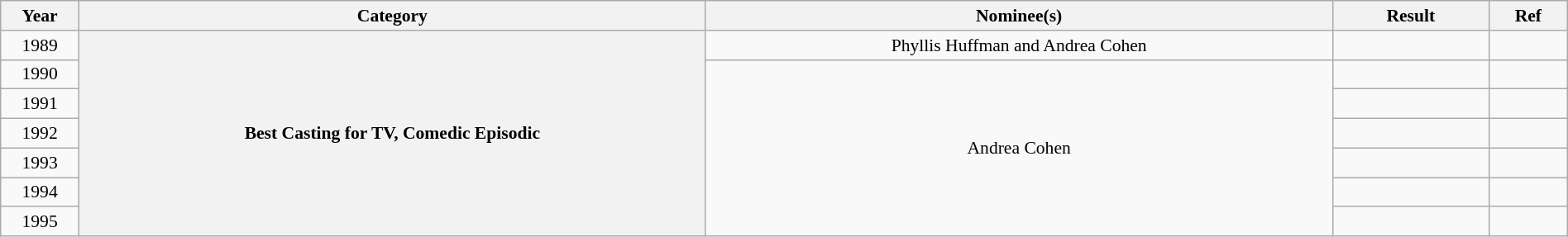<table class="wikitable plainrowheaders" style="font-size: 90%; text-align:center" width=100%>
<tr>
<th scope="col" width="5%">Year</th>
<th scope="col" width="40%">Category</th>
<th scope="col" width="40%">Nominee(s)</th>
<th scope="col" width="10%">Result</th>
<th scope="col" width="5%">Ref</th>
</tr>
<tr>
<td>1989</td>
<th scope="row" style="text-align:center" rowspan="7">Best Casting for TV, Comedic Episodic</th>
<td>Phyllis Huffman  and Andrea Cohen </td>
<td></td>
<td></td>
</tr>
<tr>
<td>1990</td>
<td rowspan="6">Andrea Cohen</td>
<td></td>
<td></td>
</tr>
<tr>
<td>1991</td>
<td></td>
<td></td>
</tr>
<tr>
<td>1992</td>
<td></td>
<td></td>
</tr>
<tr>
<td>1993</td>
<td></td>
<td></td>
</tr>
<tr>
<td>1994</td>
<td></td>
<td></td>
</tr>
<tr>
<td>1995</td>
<td></td>
<td></td>
</tr>
</table>
